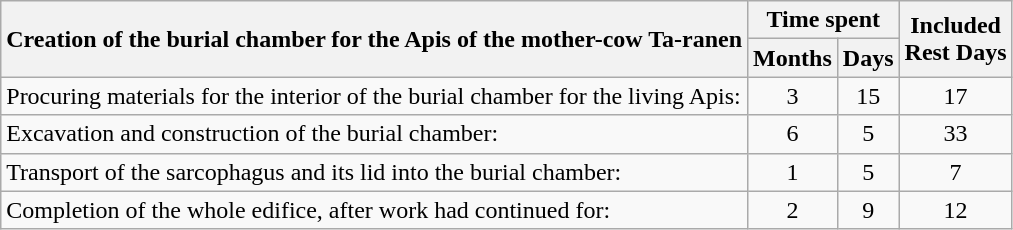<table class="wikitable" style="text-align:center;">
<tr>
<th rowspan="2">Creation of the burial chamber for the Apis of the mother-cow Ta-ranen</th>
<th colspan="2">Time spent</th>
<th rowspan="2">Included<br>Rest Days</th>
</tr>
<tr>
<th>Months</th>
<th>Days</th>
</tr>
<tr>
<td align="left">Procuring materials for the interior of the burial chamber for the living Apis:</td>
<td>3</td>
<td>15</td>
<td>17</td>
</tr>
<tr>
<td align="left">Excavation and construction of the burial chamber:</td>
<td>6</td>
<td>5</td>
<td>33</td>
</tr>
<tr>
<td align="left">Transport of the sarcophagus and its lid into the burial chamber:</td>
<td>1</td>
<td>5</td>
<td>7</td>
</tr>
<tr>
<td align="left">Completion of the whole edifice, after work had continued for:</td>
<td>2</td>
<td>9</td>
<td>12</td>
</tr>
</table>
